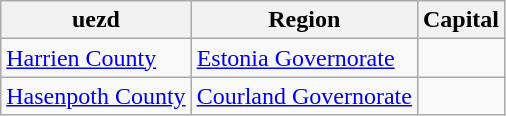<table class="wikitable sortable">
<tr>
<th>uezd</th>
<th>Region</th>
<th>Capital</th>
</tr>
<tr>
<td><a href='#'>Harrien County</a></td>
<td><a href='#'>Estonia Governorate</a></td>
<td></td>
</tr>
<tr>
<td><a href='#'>Hasenpoth County</a></td>
<td><a href='#'>Courland Governorate</a></td>
<td></td>
</tr>
</table>
